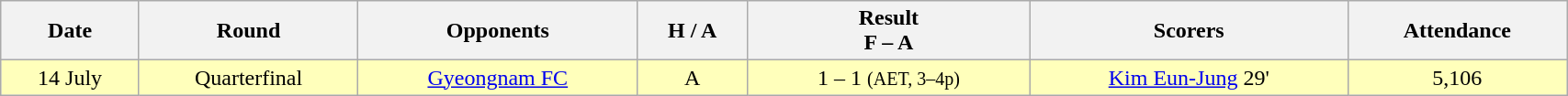<table class="wikitable" style="text-align:center; width:90%">
<tr>
<th>Date</th>
<th>Round</th>
<th>Opponents</th>
<th>H / A</th>
<th>Result<br>F – A</th>
<th>Scorers</th>
<th>Attendance</th>
</tr>
<tr bgcolor="#ffffbb">
<td>14 July</td>
<td>Quarterfinal</td>
<td><a href='#'>Gyeongnam FC</a></td>
<td>A</td>
<td>1 – 1 <small>(AET, 3–4p)</small></td>
<td><a href='#'>Kim Eun-Jung</a> 29'</td>
<td>5,106</td>
</tr>
</table>
